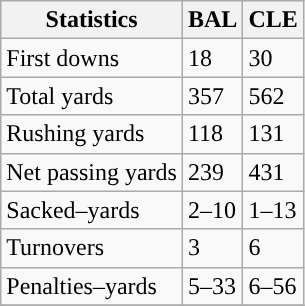<table class="wikitable" style="float: left;">
<tr>
<th>Statistics</th>
<th>BAL</th>
<th>CLE</th>
</tr>
<tr>
<td>First downs</td>
<td>18</td>
<td>30</td>
</tr>
<tr>
<td>Total yards</td>
<td>357</td>
<td>562</td>
</tr>
<tr>
<td>Rushing yards</td>
<td>118</td>
<td>131</td>
</tr>
<tr>
<td>Net passing yards</td>
<td>239</td>
<td>431</td>
</tr>
<tr>
<td>Sacked–yards</td>
<td>2–10</td>
<td>1–13</td>
</tr>
<tr>
<td>Turnovers</td>
<td>3</td>
<td>6</td>
</tr>
<tr>
<td>Penalties–yards</td>
<td>5–33</td>
<td>6–56</td>
</tr>
<tr>
</tr>
</table>
